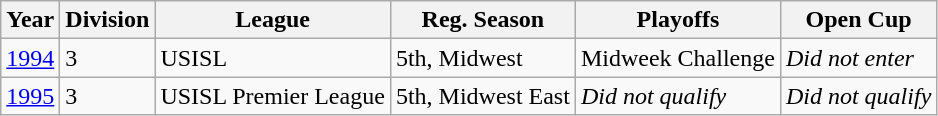<table class="wikitable">
<tr>
<th>Year</th>
<th>Division</th>
<th>League</th>
<th>Reg. Season</th>
<th>Playoffs</th>
<th>Open Cup</th>
</tr>
<tr>
<td><a href='#'>1994</a></td>
<td>3</td>
<td>USISL</td>
<td>5th, Midwest</td>
<td>Midweek Challenge</td>
<td><em>Did not enter</em></td>
</tr>
<tr>
<td><a href='#'>1995</a></td>
<td>3</td>
<td>USISL Premier League</td>
<td>5th, Midwest East</td>
<td><em>Did not qualify</em></td>
<td><em>Did not qualify</em></td>
</tr>
</table>
